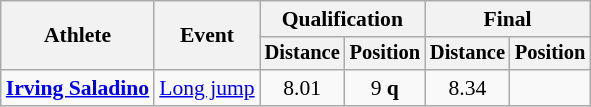<table class=wikitable style="font-size:90%">
<tr>
<th rowspan="2">Athlete</th>
<th rowspan="2">Event</th>
<th colspan="2">Qualification</th>
<th colspan="2">Final</th>
</tr>
<tr style="font-size:95%">
<th>Distance</th>
<th>Position</th>
<th>Distance</th>
<th>Position</th>
</tr>
<tr align=center>
<td align=left><strong><a href='#'>Irving Saladino</a></strong></td>
<td align=left><a href='#'>Long jump</a></td>
<td>8.01</td>
<td>9 <strong>q</strong></td>
<td>8.34</td>
<td></td>
</tr>
</table>
